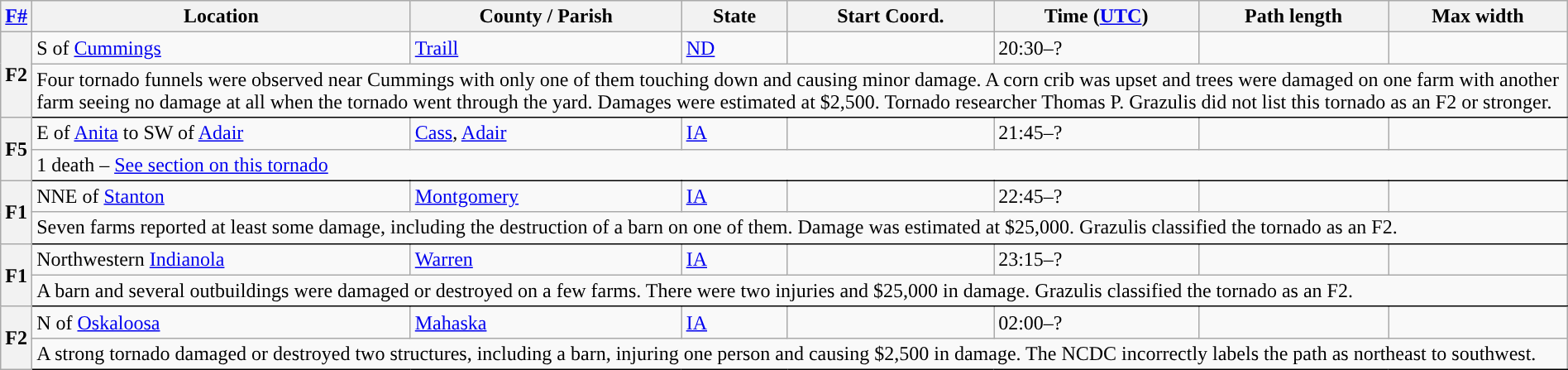<table class="wikitable sortable" style="width:100%;">
<tr>
<th scope="col" width="2%" align="center"><a href='#'>F#</a></th>
<th scope="col" align="center" class="unsortable">Location</th>
<th scope="col" align="center" class="unsortable">County / Parish</th>
<th scope="col" align="center">State</th>
<th scope="col" align="center">Start Coord.</th>
<th scope="col" align="center">Time (<a href='#'>UTC</a>)</th>
<th scope="col" align="center">Path length</th>
<th scope="col" align="center">Max width</th>
</tr>
<tr>
<th scope="row" rowspan="2" style="background-color:#">F2</th>
<td>S of <a href='#'>Cummings</a></td>
<td><a href='#'>Traill</a></td>
<td><a href='#'>ND</a></td>
<td></td>
<td>20:30–?</td>
<td></td>
<td></td>
</tr>
<tr class="expand-child">
<td colspan="8" style=" border-bottom: 1px solid black;">Four tornado funnels were observed near Cummings with only one of them touching down and causing minor damage. A corn crib was upset and trees were damaged on one farm with another farm seeing no damage at all when the tornado went through the yard. Damages were estimated at $2,500. Tornado researcher Thomas P. Grazulis did not list this tornado as an F2 or stronger.</td>
</tr>
<tr>
<th scope="row" rowspan="2" style="background-color:#">F5</th>
<td>E of <a href='#'>Anita</a> to SW of <a href='#'>Adair</a></td>
<td><a href='#'>Cass</a>, <a href='#'>Adair</a></td>
<td><a href='#'>IA</a></td>
<td></td>
<td>21:45–?</td>
<td></td>
<td></td>
</tr>
<tr class="expand-child">
<td colspan="8" style=" border-bottom: 1px solid black;">1 death – <a href='#'>See section on this tornado</a></td>
</tr>
<tr>
<th scope="row" rowspan="2" style="background-color:#">F1</th>
<td>NNE of <a href='#'>Stanton</a></td>
<td><a href='#'>Montgomery</a></td>
<td><a href='#'>IA</a></td>
<td></td>
<td>22:45–?</td>
<td></td>
<td></td>
</tr>
<tr class="expand-child">
<td colspan="8" style=" border-bottom: 1px solid black;">Seven farms reported at least some damage, including the destruction of a barn on one of them. Damage was estimated at $25,000. Grazulis classified the tornado as an F2.</td>
</tr>
<tr>
<th scope="row" rowspan="2" style="background-color:#">F1</th>
<td>Northwestern <a href='#'>Indianola</a></td>
<td><a href='#'>Warren</a></td>
<td><a href='#'>IA</a></td>
<td></td>
<td>23:15–?</td>
<td></td>
<td></td>
</tr>
<tr class="expand-child">
<td colspan="8" style=" border-bottom: 1px solid black;">A barn and several outbuildings were damaged or destroyed on a few farms. There were two injuries and $25,000 in damage. Grazulis classified the tornado as an F2.</td>
</tr>
<tr>
<th scope="row" rowspan="2" style="background-color:#">F2</th>
<td>N of <a href='#'>Oskaloosa</a></td>
<td><a href='#'>Mahaska</a></td>
<td><a href='#'>IA</a></td>
<td></td>
<td>02:00–?</td>
<td></td>
<td></td>
</tr>
<tr class="expand-child">
<td colspan="8" style=" border-bottom: 1px solid black;">A strong tornado damaged or destroyed two structures, including a barn, injuring one person and causing $2,500 in damage. The NCDC incorrectly labels the path as northeast to southwest.</td>
</tr>
</table>
